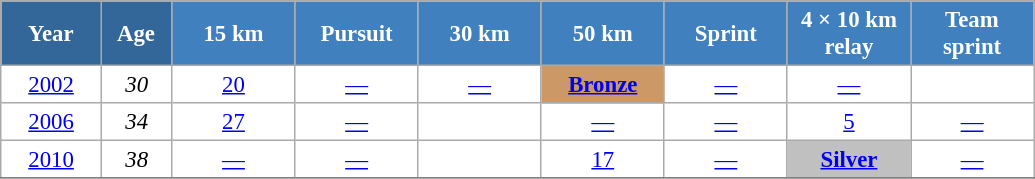<table class="wikitable" style="font-size:95%; text-align:center; border:grey solid 1px; border-collapse:collapse; background:#ffffff;">
<tr>
<th style="background-color:#369; color:white; width:60px;"> Year </th>
<th style="background-color:#369; color:white; width:40px;"> Age </th>
<th style="background-color:#4180be; color:white; width:75px;"> 15 km </th>
<th style="background-color:#4180be; color:white; width:75px;"> Pursuit </th>
<th style="background-color:#4180be; color:white; width:75px;"> 30 km </th>
<th style="background-color:#4180be; color:white; width:75px;"> 50 km </th>
<th style="background-color:#4180be; color:white; width:75px;"> Sprint </th>
<th style="background-color:#4180be; color:white; width:75px;"> 4 × 10 km <br> relay </th>
<th style="background-color:#4180be; color:white; width:75px;"> Team <br> sprint </th>
</tr>
<tr>
<td><a href='#'>2002</a></td>
<td><em>30</em></td>
<td><a href='#'>20</a></td>
<td><a href='#'>—</a></td>
<td><a href='#'>—</a></td>
<td bgcolor="cc9966"><a href='#'><strong>Bronze</strong></a></td>
<td><a href='#'>—</a></td>
<td><a href='#'>—</a></td>
<td></td>
</tr>
<tr>
<td><a href='#'>2006</a></td>
<td><em>34</em></td>
<td><a href='#'>27</a></td>
<td><a href='#'>—</a></td>
<td></td>
<td><a href='#'>—</a></td>
<td><a href='#'>—</a></td>
<td><a href='#'>5</a></td>
<td><a href='#'>—</a></td>
</tr>
<tr>
<td><a href='#'>2010</a></td>
<td><em>38</em></td>
<td><a href='#'>—</a></td>
<td><a href='#'>—</a></td>
<td></td>
<td><a href='#'>17</a></td>
<td><a href='#'>—</a></td>
<td style="background:silver;"><a href='#'><strong>Silver</strong></a></td>
<td><a href='#'>—</a></td>
</tr>
<tr>
</tr>
</table>
